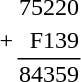<table>
<tr>
<td> </td>
<td style="text-align: right;">75220</td>
</tr>
<tr>
<td>+</td>
<td style="text-align: right;">F139</td>
</tr>
<tr>
<td> </td>
<td style="text-align: right; border-top: 1px solid black;">84359</td>
</tr>
</table>
